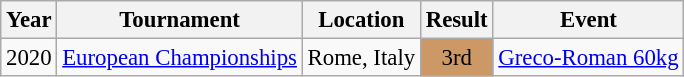<table class="wikitable" style="font-size:95%;">
<tr>
<th>Year</th>
<th>Tournament</th>
<th>Location</th>
<th>Result</th>
<th>Event</th>
</tr>
<tr>
<td>2020</td>
<td><a href='#'>European Championships</a></td>
<td>Rome, Italy</td>
<td align="center" bgcolor="cc9966">3rd</td>
<td><a href='#'>Greco-Roman 60kg</a></td>
</tr>
</table>
